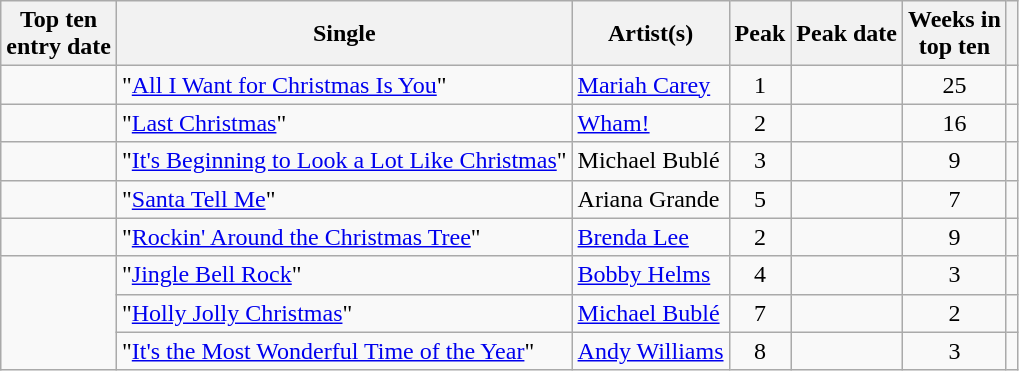<table class="wikitable sortable">
<tr>
<th>Top ten<br>entry date</th>
<th>Single</th>
<th>Artist(s)</th>
<th data-sort-type="number">Peak</th>
<th>Peak date</th>
<th data-sort-type="number">Weeks in<br>top ten</th>
<th></th>
</tr>
<tr>
<td></td>
<td>"<a href='#'>All I Want for Christmas Is You</a>"</td>
<td><a href='#'>Mariah Carey</a></td>
<td style="text-align:center;">1</td>
<td></td>
<td style="text-align:center;">25</td>
<td></td>
</tr>
<tr>
<td></td>
<td>"<a href='#'>Last Christmas</a>"</td>
<td><a href='#'>Wham!</a></td>
<td style="text-align:center;">2</td>
<td></td>
<td style="text-align:center;">16</td>
<td></td>
</tr>
<tr>
<td></td>
<td>"<a href='#'>It's Beginning to Look a Lot Like Christmas</a>"</td>
<td>Michael Bublé</td>
<td style="text-align:center;">3</td>
<td></td>
<td style="text-align:center;">9</td>
<td></td>
</tr>
<tr>
<td></td>
<td>"<a href='#'>Santa Tell Me</a>"</td>
<td>Ariana Grande</td>
<td style="text-align:center;">5</td>
<td></td>
<td style="text-align:center;">7</td>
<td></td>
</tr>
<tr>
<td></td>
<td>"<a href='#'>Rockin' Around the Christmas Tree</a>"</td>
<td><a href='#'>Brenda Lee</a></td>
<td style="text-align:center;">2</td>
<td></td>
<td style="text-align:center;">9</td>
<td></td>
</tr>
<tr>
<td rowspan="3"></td>
<td>"<a href='#'>Jingle Bell Rock</a>"</td>
<td><a href='#'>Bobby Helms</a></td>
<td style="text-align:center;">4</td>
<td></td>
<td style="text-align:center;">3</td>
<td></td>
</tr>
<tr>
<td>"<a href='#'>Holly Jolly Christmas</a>"</td>
<td><a href='#'>Michael Bublé</a></td>
<td style="text-align:center;">7</td>
<td></td>
<td style="text-align:center;">2</td>
<td></td>
</tr>
<tr>
<td>"<a href='#'>It's the Most Wonderful Time of the Year</a>"</td>
<td><a href='#'>Andy Williams</a></td>
<td style="text-align:center;">8</td>
<td></td>
<td style="text-align:center;">3</td>
<td></td>
</tr>
</table>
